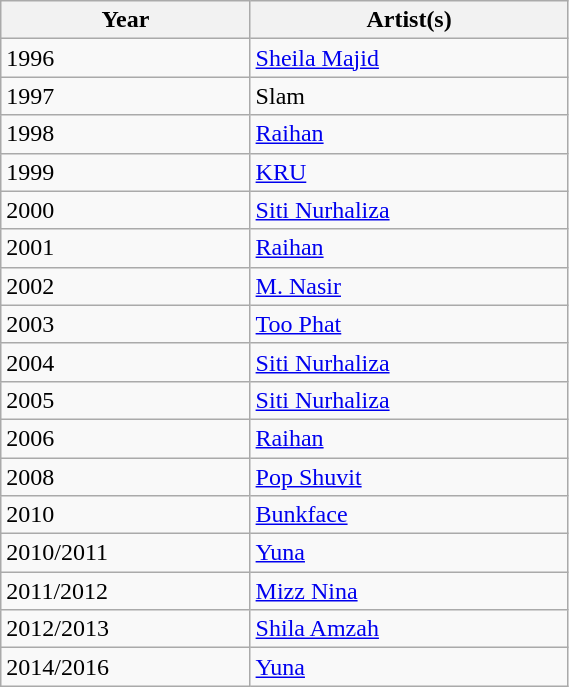<table class="wikitable" width="30%">
<tr>
<th align="left">Year</th>
<th align="left">Artist(s)</th>
</tr>
<tr>
<td>1996</td>
<td><a href='#'>Sheila Majid</a></td>
</tr>
<tr>
<td>1997</td>
<td>Slam</td>
</tr>
<tr>
<td>1998</td>
<td><a href='#'>Raihan</a></td>
</tr>
<tr>
<td>1999</td>
<td><a href='#'>KRU</a></td>
</tr>
<tr>
<td>2000</td>
<td><a href='#'>Siti Nurhaliza</a></td>
</tr>
<tr>
<td>2001</td>
<td><a href='#'>Raihan</a></td>
</tr>
<tr>
<td>2002</td>
<td><a href='#'>M. Nasir</a></td>
</tr>
<tr>
<td>2003</td>
<td><a href='#'>Too Phat</a></td>
</tr>
<tr>
<td>2004</td>
<td><a href='#'>Siti Nurhaliza</a></td>
</tr>
<tr>
<td>2005</td>
<td><a href='#'>Siti Nurhaliza</a></td>
</tr>
<tr>
<td>2006</td>
<td><a href='#'>Raihan</a></td>
</tr>
<tr>
<td>2008</td>
<td><a href='#'>Pop Shuvit</a></td>
</tr>
<tr>
<td>2010</td>
<td><a href='#'>Bunkface</a></td>
</tr>
<tr>
<td>2010/2011</td>
<td><a href='#'>Yuna</a></td>
</tr>
<tr>
<td>2011/2012</td>
<td><a href='#'>Mizz Nina</a></td>
</tr>
<tr>
<td>2012/2013</td>
<td><a href='#'>Shila Amzah</a></td>
</tr>
<tr>
<td>2014/2016</td>
<td><a href='#'>Yuna</a></td>
</tr>
</table>
